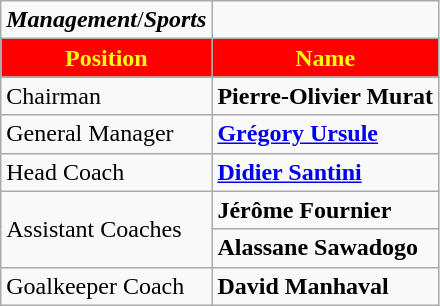<table class="wikitable">
<tr>
<td><strong><em>Management</em></strong>/<strong><em>Sports</em></strong></td>
</tr>
<tr>
<th style="color:yellow;background:red">Position</th>
<th style="color:yellow;background:red">Name</th>
</tr>
<tr>
<td>Chairman</td>
<td><strong>Pierre-Olivier Murat</strong></td>
</tr>
<tr>
<td>General Manager</td>
<td><strong><a href='#'>Grégory Ursule</a></strong></td>
</tr>
<tr>
<td>Head Coach</td>
<td><strong><a href='#'>Didier Santini</a></strong></td>
</tr>
<tr>
<td rowspan="2">Assistant Coaches</td>
<td><strong>Jérôme Fournier</strong></td>
</tr>
<tr>
<td><strong>Alassane Sawadogo</strong></td>
</tr>
<tr>
<td>Goalkeeper Coach</td>
<td><strong>David Manhaval</strong></td>
</tr>
</table>
